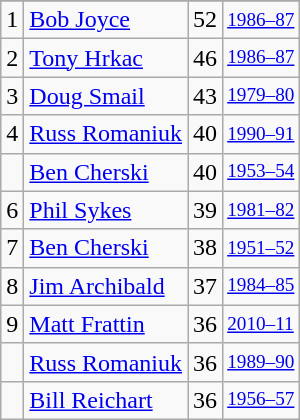<table class="wikitable">
<tr>
</tr>
<tr>
<td>1</td>
<td><a href='#'>Bob Joyce</a></td>
<td>52</td>
<td style="font-size:80%;"><a href='#'>1986–87</a></td>
</tr>
<tr>
<td>2</td>
<td><a href='#'>Tony Hrkac</a></td>
<td>46</td>
<td style="font-size:80%;"><a href='#'>1986–87</a></td>
</tr>
<tr>
<td>3</td>
<td><a href='#'>Doug Smail</a></td>
<td>43</td>
<td style="font-size:80%;"><a href='#'>1979–80</a></td>
</tr>
<tr>
<td>4</td>
<td><a href='#'>Russ Romaniuk</a></td>
<td>40</td>
<td style="font-size:80%;"><a href='#'>1990–91</a></td>
</tr>
<tr>
<td></td>
<td><a href='#'>Ben Cherski</a></td>
<td>40</td>
<td style="font-size:80%;"><a href='#'>1953–54</a></td>
</tr>
<tr>
<td>6</td>
<td><a href='#'>Phil Sykes</a></td>
<td>39</td>
<td style="font-size:80%;"><a href='#'>1981–82</a></td>
</tr>
<tr>
<td>7</td>
<td><a href='#'>Ben Cherski</a></td>
<td>38</td>
<td style="font-size:80%;"><a href='#'>1951–52</a></td>
</tr>
<tr>
<td>8</td>
<td><a href='#'>Jim Archibald</a></td>
<td>37</td>
<td style="font-size:80%;"><a href='#'>1984–85</a></td>
</tr>
<tr>
<td>9</td>
<td><a href='#'>Matt Frattin</a></td>
<td>36</td>
<td style="font-size:80%;"><a href='#'>2010–11</a></td>
</tr>
<tr>
<td></td>
<td><a href='#'>Russ Romaniuk</a></td>
<td>36</td>
<td style="font-size:80%;"><a href='#'>1989–90</a></td>
</tr>
<tr>
<td></td>
<td><a href='#'>Bill Reichart</a></td>
<td>36</td>
<td style="font-size:80%;"><a href='#'>1956–57</a></td>
</tr>
</table>
